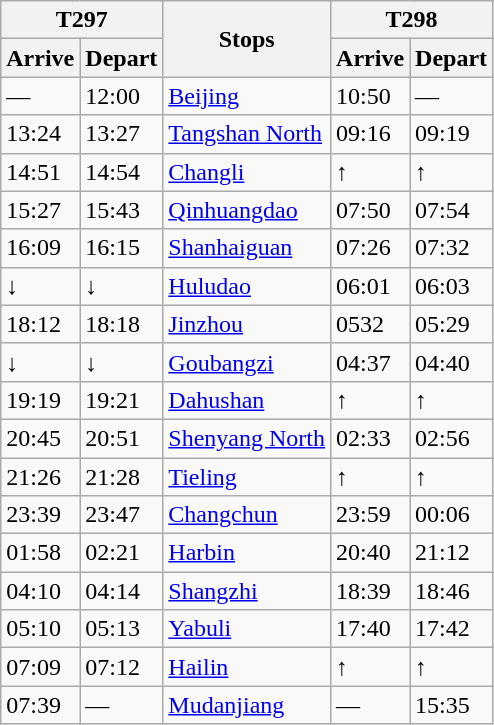<table class="wikitable">
<tr>
<th colspan="2">T297</th>
<th rowspan="2">Stops</th>
<th colspan="2">T298</th>
</tr>
<tr>
<th>Arrive</th>
<th>Depart</th>
<th>Arrive</th>
<th>Depart</th>
</tr>
<tr>
<td>—</td>
<td>12:00</td>
<td><a href='#'>Beijing</a></td>
<td>10:50</td>
<td>—</td>
</tr>
<tr>
<td>13:24</td>
<td>13:27</td>
<td><a href='#'>Tangshan North</a></td>
<td>09:16</td>
<td>09:19</td>
</tr>
<tr>
<td>14:51</td>
<td>14:54</td>
<td><a href='#'>Changli</a></td>
<td>↑</td>
<td>↑</td>
</tr>
<tr>
<td>15:27</td>
<td>15:43</td>
<td><a href='#'>Qinhuangdao</a></td>
<td>07:50</td>
<td>07:54</td>
</tr>
<tr>
<td>16:09</td>
<td>16:15</td>
<td><a href='#'>Shanhaiguan</a></td>
<td>07:26</td>
<td>07:32</td>
</tr>
<tr>
<td>↓</td>
<td>↓</td>
<td><a href='#'>Huludao</a></td>
<td>06:01</td>
<td>06:03</td>
</tr>
<tr>
<td>18:12</td>
<td>18:18</td>
<td><a href='#'>Jinzhou</a></td>
<td>0532</td>
<td>05:29</td>
</tr>
<tr>
<td>↓</td>
<td>↓</td>
<td><a href='#'>Goubangzi</a></td>
<td>04:37</td>
<td>04:40</td>
</tr>
<tr>
<td>19:19</td>
<td>19:21</td>
<td><a href='#'>Dahushan</a></td>
<td>↑</td>
<td>↑</td>
</tr>
<tr>
<td>20:45</td>
<td>20:51</td>
<td><a href='#'>Shenyang North</a></td>
<td>02:33</td>
<td>02:56</td>
</tr>
<tr>
<td>21:26</td>
<td>21:28</td>
<td><a href='#'>Tieling</a></td>
<td>↑</td>
<td>↑</td>
</tr>
<tr>
<td>23:39</td>
<td>23:47</td>
<td><a href='#'>Changchun</a></td>
<td>23:59</td>
<td>00:06</td>
</tr>
<tr>
<td>01:58</td>
<td>02:21</td>
<td><a href='#'>Harbin</a></td>
<td>20:40</td>
<td>21:12</td>
</tr>
<tr>
<td>04:10</td>
<td>04:14</td>
<td><a href='#'>Shangzhi</a></td>
<td>18:39</td>
<td>18:46</td>
</tr>
<tr>
<td>05:10</td>
<td>05:13</td>
<td><a href='#'>Yabuli</a></td>
<td>17:40</td>
<td>17:42</td>
</tr>
<tr>
<td>07:09</td>
<td>07:12</td>
<td><a href='#'>Hailin</a></td>
<td>↑</td>
<td>↑</td>
</tr>
<tr>
<td>07:39</td>
<td>—</td>
<td><a href='#'>Mudanjiang</a></td>
<td>—</td>
<td>15:35</td>
</tr>
</table>
